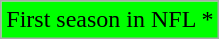<table class="wikitable">
<tr>
<td style="background-color:#00FF00;">First season in NFL *</td>
</tr>
</table>
